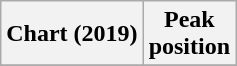<table class="wikitable plainrowheaders">
<tr>
<th>Chart (2019)</th>
<th>Peak<br>position</th>
</tr>
<tr>
</tr>
</table>
